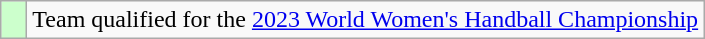<table class="wikitable" style="text-align: left;">
<tr>
<td width=10px bgcolor=#ccffcc></td>
<td>Team qualified for the <a href='#'>2023 World Women's Handball Championship</a></td>
</tr>
</table>
